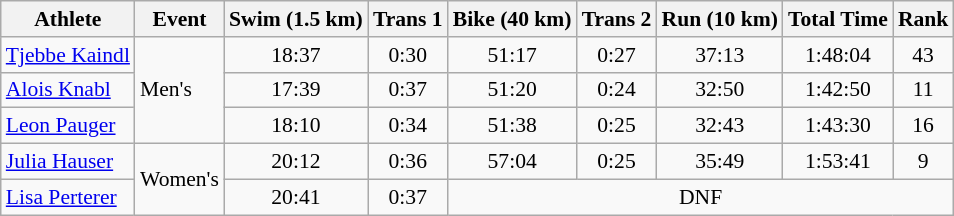<table class="wikitable" style="font-size:90%">
<tr>
<th>Athlete</th>
<th>Event</th>
<th>Swim (1.5 km)</th>
<th>Trans 1</th>
<th>Bike (40 km)</th>
<th>Trans 2</th>
<th>Run (10 km)</th>
<th>Total Time</th>
<th>Rank</th>
</tr>
<tr align=center>
<td align=left><a href='#'>Tjebbe Kaindl</a></td>
<td align=left rowspan=3>Men's</td>
<td>18:37</td>
<td>0:30</td>
<td>51:17</td>
<td>0:27</td>
<td>37:13</td>
<td>1:48:04</td>
<td>43</td>
</tr>
<tr align=center>
<td align=left><a href='#'>Alois Knabl</a></td>
<td>17:39</td>
<td>0:37</td>
<td>51:20</td>
<td>0:24</td>
<td>32:50</td>
<td>1:42:50</td>
<td>11</td>
</tr>
<tr align=center>
<td align=left><a href='#'>Leon Pauger</a></td>
<td>18:10</td>
<td>0:34</td>
<td>51:38</td>
<td>0:25</td>
<td>32:43</td>
<td>1:43:30</td>
<td>16</td>
</tr>
<tr align=center>
<td align=left><a href='#'>Julia Hauser</a></td>
<td align=left rowspan=2>Women's</td>
<td>20:12</td>
<td>0:36</td>
<td>57:04</td>
<td>0:25</td>
<td>35:49</td>
<td>1:53:41</td>
<td>9</td>
</tr>
<tr align=center>
<td align=left><a href='#'>Lisa Perterer</a></td>
<td>20:41</td>
<td>0:37</td>
<td colspan="5">DNF</td>
</tr>
</table>
